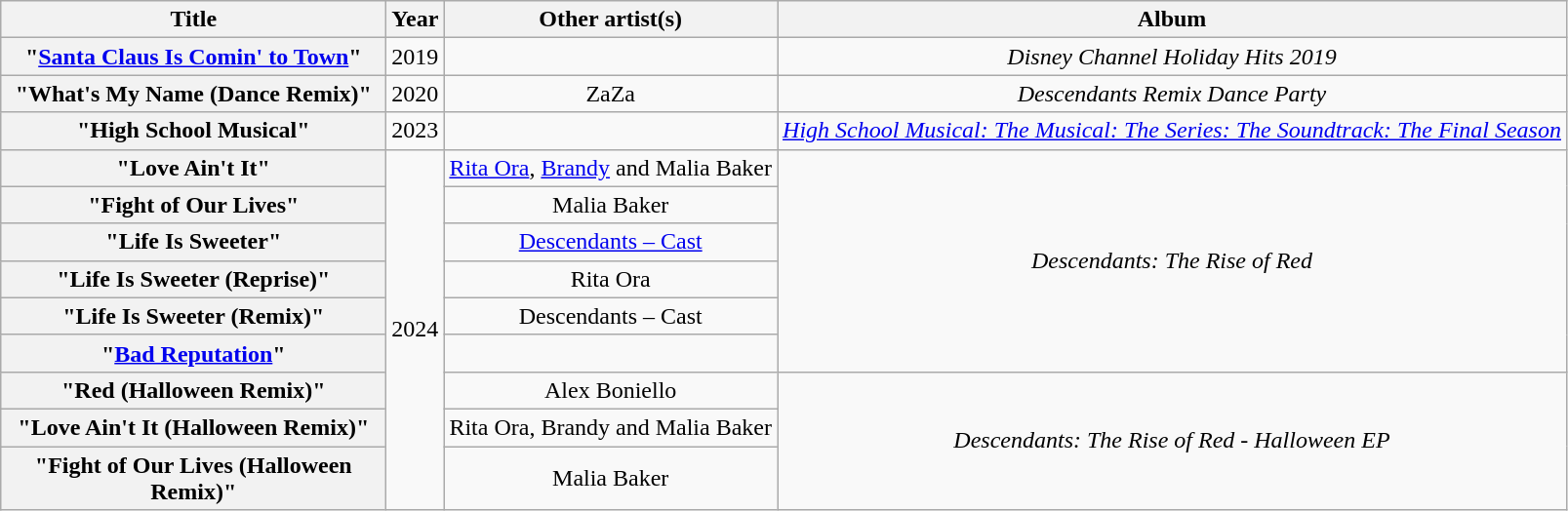<table class="wikitable plainrowheaders" style="text-align:center">
<tr>
<th scope="col" style="width:16em;">Title</th>
<th scope="col">Year</th>
<th scope="col">Other artist(s)</th>
<th scope="col">Album</th>
</tr>
<tr>
<th scope="row">"<a href='#'>Santa Claus Is Comin' to Town</a>"</th>
<td>2019</td>
<td></td>
<td><em>Disney Channel Holiday Hits 2019</em></td>
</tr>
<tr>
<th scope="row">"What's My Name (Dance Remix)"</th>
<td>2020</td>
<td>ZaZa</td>
<td><em>Descendants Remix Dance Party</em></td>
</tr>
<tr>
<th scope="row">"High School Musical"</th>
<td>2023</td>
<td></td>
<td><em><a href='#'>High School Musical: The Musical: The Series: The Soundtrack: The Final Season</a></em></td>
</tr>
<tr>
<th scope="row">"Love Ain't It"</th>
<td rowspan="9">2024</td>
<td><a href='#'>Rita Ora</a>, <a href='#'>Brandy</a> and Malia Baker</td>
<td rowspan="6"><em>Descendants: The Rise of Red</em></td>
</tr>
<tr>
<th scope="row">"Fight of Our Lives"</th>
<td>Malia Baker</td>
</tr>
<tr>
<th scope="row">"Life Is Sweeter"</th>
<td><a href='#'>Descendants – Cast</a></td>
</tr>
<tr>
<th scope="row">"Life Is Sweeter (Reprise)"</th>
<td>Rita Ora</td>
</tr>
<tr>
<th scope="row">"Life Is Sweeter (Remix)"</th>
<td>Descendants – Cast</td>
</tr>
<tr>
<th scope="row">"<a href='#'>Bad Reputation</a>"</th>
<td></td>
</tr>
<tr>
<th scope="row">"Red (Halloween Remix)"</th>
<td>Alex Boniello</td>
<td rowspan="3"><em>Descendants: The Rise of Red - Halloween EP</em></td>
</tr>
<tr>
<th scope="row">"Love Ain't It (Halloween Remix)"</th>
<td>Rita Ora, Brandy and Malia Baker</td>
</tr>
<tr>
<th scope="row">"Fight of Our Lives (Halloween Remix)"</th>
<td>Malia Baker</td>
</tr>
</table>
